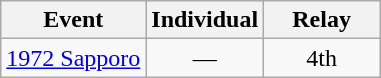<table class="wikitable" style="text-align: center;">
<tr ">
<th>Event</th>
<th style="width:70px;">Individual</th>
<th style="width:70px;">Relay</th>
</tr>
<tr>
<td align=left> <a href='#'>1972 Sapporo</a></td>
<td>—</td>
<td>4th</td>
</tr>
</table>
